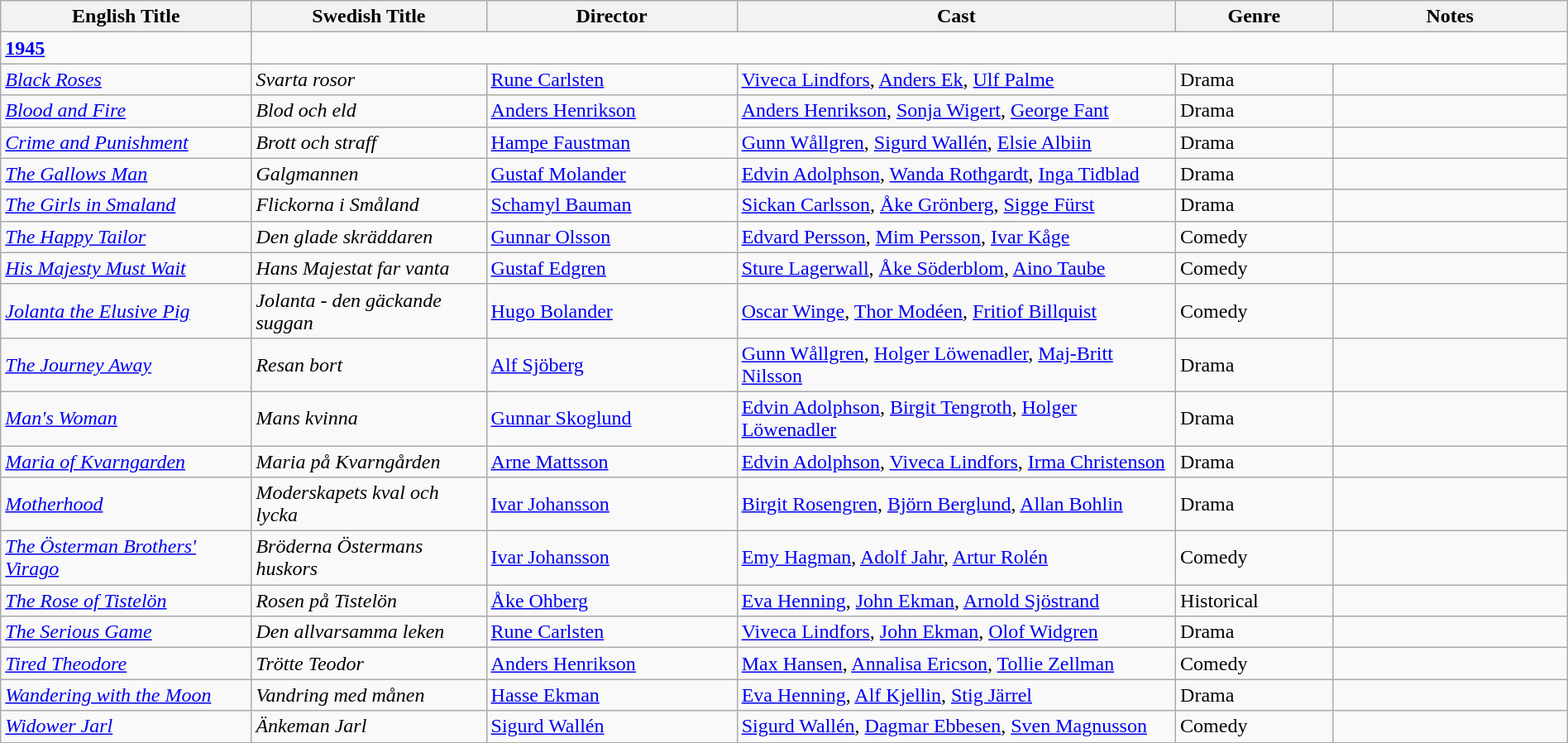<table class="wikitable" style="width:100%;">
<tr>
<th style="width:16%;">English Title</th>
<th style="width:15%;">Swedish Title</th>
<th style="width:16%;">Director</th>
<th style="width:28%;">Cast</th>
<th style="width:10%;">Genre</th>
<th style="width:15%;">Notes</th>
</tr>
<tr>
<td><strong><a href='#'>1945</a></strong></td>
</tr>
<tr>
<td><em><a href='#'>Black Roses</a></em></td>
<td><em>Svarta rosor</em></td>
<td><a href='#'>Rune Carlsten</a></td>
<td><a href='#'>Viveca Lindfors</a>, <a href='#'>Anders Ek</a>, <a href='#'>Ulf Palme</a></td>
<td>Drama</td>
<td></td>
</tr>
<tr>
<td><em><a href='#'>Blood and Fire</a></em></td>
<td><em>Blod och eld</em></td>
<td><a href='#'>Anders Henrikson</a></td>
<td><a href='#'>Anders Henrikson</a>, <a href='#'>Sonja Wigert</a>, <a href='#'>George Fant</a></td>
<td>Drama</td>
<td></td>
</tr>
<tr>
<td><em><a href='#'>Crime and Punishment</a></em></td>
<td><em>Brott och straff</em></td>
<td><a href='#'>Hampe Faustman</a></td>
<td><a href='#'>Gunn Wållgren</a>, <a href='#'>Sigurd Wallén</a>, <a href='#'>Elsie Albiin</a></td>
<td>Drama</td>
<td></td>
</tr>
<tr>
<td><em><a href='#'>The Gallows Man</a></em></td>
<td><em>Galgmannen</em></td>
<td><a href='#'>Gustaf Molander</a></td>
<td><a href='#'>Edvin Adolphson</a>, <a href='#'>Wanda Rothgardt</a>, <a href='#'>Inga Tidblad</a></td>
<td>Drama</td>
<td></td>
</tr>
<tr>
<td><em><a href='#'>The Girls in Smaland</a></em></td>
<td><em>Flickorna i Småland</em></td>
<td><a href='#'>Schamyl Bauman</a></td>
<td><a href='#'>Sickan Carlsson</a>, <a href='#'>Åke Grönberg</a>, <a href='#'>Sigge Fürst</a></td>
<td>Drama</td>
<td></td>
</tr>
<tr>
<td><em><a href='#'>The Happy Tailor</a></em></td>
<td><em>Den glade skräddaren</em></td>
<td><a href='#'>Gunnar Olsson</a></td>
<td><a href='#'>Edvard Persson</a>, <a href='#'>Mim Persson</a>, <a href='#'>Ivar Kåge</a></td>
<td>Comedy</td>
<td></td>
</tr>
<tr>
<td><em><a href='#'>His Majesty Must Wait</a></em></td>
<td><em>Hans Majestat far vanta</em></td>
<td><a href='#'>Gustaf Edgren</a></td>
<td><a href='#'>Sture Lagerwall</a>, <a href='#'>Åke Söderblom</a>, <a href='#'>Aino Taube</a></td>
<td>Comedy</td>
<td></td>
</tr>
<tr>
<td><em><a href='#'>Jolanta the Elusive Pig</a></em></td>
<td><em>Jolanta - den gäckande suggan</em></td>
<td><a href='#'>Hugo Bolander</a></td>
<td><a href='#'>Oscar Winge</a>, <a href='#'>Thor Modéen</a>, <a href='#'>Fritiof Billquist</a></td>
<td>Comedy</td>
<td></td>
</tr>
<tr>
<td><em><a href='#'>The Journey Away</a></em></td>
<td><em>Resan bort</em></td>
<td><a href='#'>Alf Sjöberg</a></td>
<td><a href='#'>Gunn Wållgren</a>, <a href='#'>Holger Löwenadler</a>, <a href='#'>Maj-Britt Nilsson</a></td>
<td>Drama</td>
<td></td>
</tr>
<tr>
<td><em><a href='#'>Man's Woman</a></em></td>
<td><em>Mans kvinna</em></td>
<td><a href='#'>Gunnar Skoglund</a></td>
<td><a href='#'>Edvin Adolphson</a>, <a href='#'>Birgit Tengroth</a>, <a href='#'>Holger Löwenadler</a></td>
<td>Drama</td>
<td></td>
</tr>
<tr>
<td><em><a href='#'>Maria of Kvarngarden</a></em></td>
<td><em>Maria på Kvarngården</em></td>
<td><a href='#'>Arne Mattsson</a></td>
<td><a href='#'>Edvin Adolphson</a>, <a href='#'>Viveca Lindfors</a>, <a href='#'>Irma Christenson</a></td>
<td>Drama</td>
<td></td>
</tr>
<tr>
<td><em><a href='#'>Motherhood</a></em></td>
<td><em>Moderskapets kval och lycka</em></td>
<td><a href='#'>Ivar Johansson</a></td>
<td><a href='#'>Birgit Rosengren</a>, <a href='#'>Björn Berglund</a>, <a href='#'>Allan Bohlin</a></td>
<td>Drama</td>
<td></td>
</tr>
<tr>
<td><em><a href='#'>The Österman Brothers' Virago</a></em></td>
<td><em> Bröderna Östermans huskors</em></td>
<td><a href='#'>Ivar Johansson</a></td>
<td><a href='#'>Emy Hagman</a>, <a href='#'>Adolf Jahr</a>, <a href='#'>Artur Rolén</a></td>
<td>Comedy</td>
<td></td>
</tr>
<tr>
<td><em><a href='#'>The Rose of Tistelön</a></em></td>
<td><em>Rosen på Tistelön</em></td>
<td><a href='#'>Åke Ohberg</a></td>
<td><a href='#'>Eva Henning</a>, <a href='#'>John Ekman</a>, <a href='#'>Arnold Sjöstrand</a></td>
<td>Historical</td>
<td></td>
</tr>
<tr>
<td><em><a href='#'>The Serious Game</a></em></td>
<td><em>Den allvarsamma leken</em></td>
<td><a href='#'>Rune Carlsten</a></td>
<td><a href='#'>Viveca Lindfors</a>, <a href='#'>John Ekman</a>, <a href='#'>Olof Widgren</a></td>
<td>Drama</td>
<td></td>
</tr>
<tr>
<td><em><a href='#'>Tired Theodore</a></em></td>
<td><em>Trötte Teodor</em></td>
<td><a href='#'>Anders Henrikson</a></td>
<td><a href='#'>Max Hansen</a>, <a href='#'>Annalisa Ericson</a>, <a href='#'>Tollie Zellman</a></td>
<td>Comedy</td>
<td></td>
</tr>
<tr>
<td><em><a href='#'>Wandering with the Moon</a></em></td>
<td><em>Vandring med månen</em></td>
<td><a href='#'>Hasse Ekman</a></td>
<td><a href='#'>Eva Henning</a>, <a href='#'>Alf Kjellin</a>, <a href='#'>Stig Järrel</a></td>
<td>Drama</td>
<td></td>
</tr>
<tr>
<td><em><a href='#'>Widower Jarl</a></em></td>
<td><em> Änkeman Jarl</em></td>
<td><a href='#'>Sigurd Wallén</a></td>
<td><a href='#'>Sigurd Wallén</a>, <a href='#'>Dagmar Ebbesen</a>, <a href='#'>Sven Magnusson</a></td>
<td>Comedy</td>
<td></td>
</tr>
<tr>
</tr>
</table>
